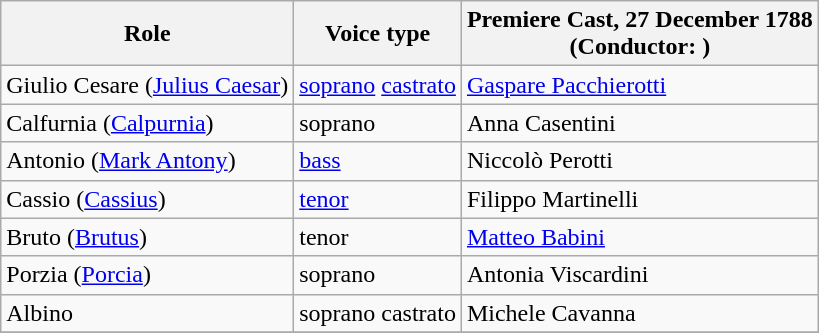<table class="wikitable">
<tr>
<th>Role</th>
<th>Voice type</th>
<th>Premiere Cast, 27 December 1788<br>(Conductor: )</th>
</tr>
<tr>
<td>Giulio Cesare (<a href='#'>Julius Caesar</a>)</td>
<td><a href='#'>soprano</a> <a href='#'>castrato</a></td>
<td><a href='#'>Gaspare Pacchierotti</a></td>
</tr>
<tr>
<td>Calfurnia (<a href='#'>Calpurnia</a>)</td>
<td>soprano</td>
<td>Anna Casentini</td>
</tr>
<tr>
<td>Antonio (<a href='#'>Mark Antony</a>)</td>
<td><a href='#'>bass</a></td>
<td>Niccolò Perotti</td>
</tr>
<tr>
<td>Cassio (<a href='#'>Cassius</a>)</td>
<td><a href='#'>tenor</a></td>
<td>Filippo Martinelli</td>
</tr>
<tr>
<td>Bruto (<a href='#'>Brutus</a>)</td>
<td>tenor</td>
<td><a href='#'>Matteo Babini</a></td>
</tr>
<tr>
<td>Porzia (<a href='#'>Porcia</a>)</td>
<td>soprano</td>
<td>Antonia Viscardini</td>
</tr>
<tr>
<td>Albino</td>
<td>soprano castrato</td>
<td>Michele Cavanna</td>
</tr>
<tr>
</tr>
</table>
